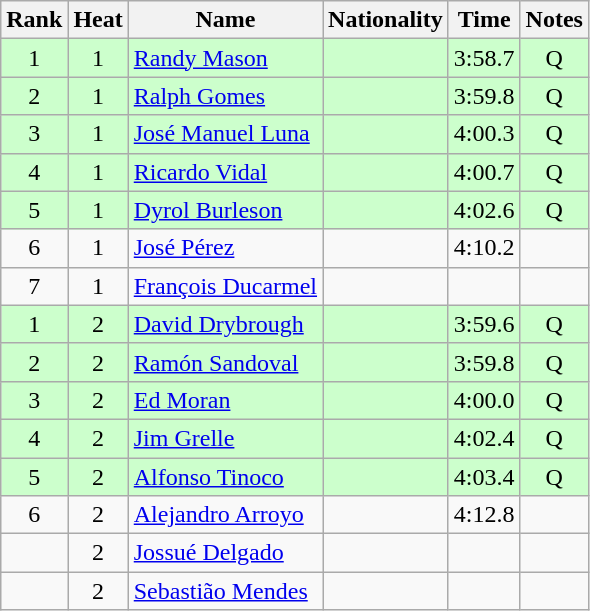<table class="wikitable sortable" style="text-align:center">
<tr>
<th>Rank</th>
<th>Heat</th>
<th>Name</th>
<th>Nationality</th>
<th>Time</th>
<th>Notes</th>
</tr>
<tr bgcolor=ccffcc>
<td>1</td>
<td>1</td>
<td align=left><a href='#'>Randy Mason</a></td>
<td align=left></td>
<td>3:58.7</td>
<td>Q</td>
</tr>
<tr bgcolor=ccffcc>
<td>2</td>
<td>1</td>
<td align=left><a href='#'>Ralph Gomes</a></td>
<td align=left></td>
<td>3:59.8</td>
<td>Q</td>
</tr>
<tr bgcolor=ccffcc>
<td>3</td>
<td>1</td>
<td align=left><a href='#'>José Manuel Luna</a></td>
<td align=left></td>
<td>4:00.3</td>
<td>Q</td>
</tr>
<tr bgcolor=ccffcc>
<td>4</td>
<td>1</td>
<td align=left><a href='#'>Ricardo Vidal</a></td>
<td align=left></td>
<td>4:00.7</td>
<td>Q</td>
</tr>
<tr bgcolor=ccffcc>
<td>5</td>
<td>1</td>
<td align=left><a href='#'>Dyrol Burleson</a></td>
<td align=left></td>
<td>4:02.6</td>
<td>Q</td>
</tr>
<tr>
<td>6</td>
<td>1</td>
<td align=left><a href='#'>José Pérez</a></td>
<td align=left></td>
<td>4:10.2</td>
<td></td>
</tr>
<tr>
<td>7</td>
<td>1</td>
<td align=left><a href='#'>François Ducarmel</a></td>
<td align=left></td>
<td></td>
<td></td>
</tr>
<tr bgcolor=ccffcc>
<td>1</td>
<td>2</td>
<td align=left><a href='#'>David Drybrough</a></td>
<td align=left></td>
<td>3:59.6</td>
<td>Q</td>
</tr>
<tr bgcolor=ccffcc>
<td>2</td>
<td>2</td>
<td align=left><a href='#'>Ramón Sandoval</a></td>
<td align=left></td>
<td>3:59.8</td>
<td>Q</td>
</tr>
<tr bgcolor=ccffcc>
<td>3</td>
<td>2</td>
<td align=left><a href='#'>Ed Moran</a></td>
<td align=left></td>
<td>4:00.0</td>
<td>Q</td>
</tr>
<tr bgcolor=ccffcc>
<td>4</td>
<td>2</td>
<td align=left><a href='#'>Jim Grelle</a></td>
<td align=left></td>
<td>4:02.4</td>
<td>Q</td>
</tr>
<tr bgcolor=ccffcc>
<td>5</td>
<td>2</td>
<td align=left><a href='#'>Alfonso Tinoco</a></td>
<td align=left></td>
<td>4:03.4</td>
<td>Q</td>
</tr>
<tr>
<td>6</td>
<td>2</td>
<td align=left><a href='#'>Alejandro Arroyo</a></td>
<td align=left></td>
<td>4:12.8</td>
<td></td>
</tr>
<tr>
<td></td>
<td>2</td>
<td align=left><a href='#'>Jossué Delgado</a></td>
<td align=left></td>
<td></td>
<td></td>
</tr>
<tr>
<td></td>
<td>2</td>
<td align=left><a href='#'>Sebastião Mendes</a></td>
<td align=left></td>
<td></td>
<td></td>
</tr>
</table>
